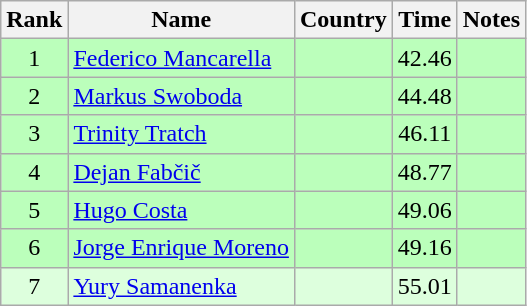<table class="wikitable" style="text-align:center">
<tr>
<th>Rank</th>
<th>Name</th>
<th>Country</th>
<th>Time</th>
<th>Notes</th>
</tr>
<tr bgcolor=bbffbb>
<td>1</td>
<td align="left"><a href='#'>Federico Mancarella</a></td>
<td align="left"></td>
<td>42.46</td>
<td></td>
</tr>
<tr bgcolor=bbffbb>
<td>2</td>
<td align="left"><a href='#'>Markus Swoboda</a></td>
<td align="left"></td>
<td>44.48</td>
<td></td>
</tr>
<tr bgcolor=bbffbb>
<td>3</td>
<td align="left"><a href='#'>Trinity Tratch</a></td>
<td align="left"></td>
<td>46.11</td>
<td></td>
</tr>
<tr bgcolor=bbffbb>
<td>4</td>
<td align="left"><a href='#'>Dejan Fabčič</a></td>
<td align="left"></td>
<td>48.77</td>
<td></td>
</tr>
<tr bgcolor=bbffbb>
<td>5</td>
<td align="left"><a href='#'>Hugo Costa</a></td>
<td align="left"></td>
<td>49.06</td>
<td></td>
</tr>
<tr bgcolor=bbffbb>
<td>6</td>
<td align="left"><a href='#'>Jorge Enrique Moreno</a></td>
<td align="left"></td>
<td>49.16</td>
<td></td>
</tr>
<tr bgcolor=ddffdd>
<td>7</td>
<td align="left"><a href='#'>Yury Samanenka</a></td>
<td align="left"></td>
<td>55.01</td>
<td></td>
</tr>
</table>
